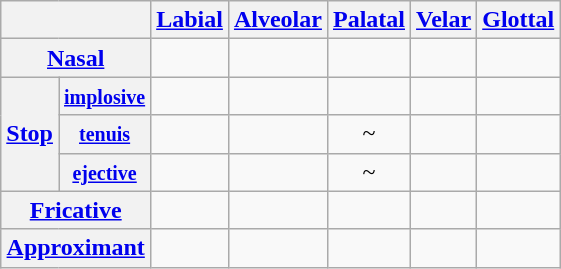<table class=wikitable style=text-align:center>
<tr>
<th colspan=2></th>
<th><a href='#'>Labial</a></th>
<th><a href='#'>Alveolar</a></th>
<th><a href='#'>Palatal</a></th>
<th><a href='#'>Velar</a></th>
<th><a href='#'>Glottal</a></th>
</tr>
<tr>
<th colspan=2><a href='#'>Nasal</a></th>
<td></td>
<td></td>
<td></td>
<td></td>
<td></td>
</tr>
<tr>
<th rowspan=3><a href='#'>Stop</a></th>
<th><small><a href='#'>implosive</a></small></th>
<td> </td>
<td> </td>
<td></td>
<td></td>
<td></td>
</tr>
<tr>
<th><small><a href='#'>tenuis</a></small></th>
<td></td>
<td></td>
<td> ~  </td>
<td></td>
<td></td>
</tr>
<tr>
<th><small><a href='#'>ejective</a></small></th>
<td></td>
<td></td>
<td> ~  </td>
<td></td>
<td></td>
</tr>
<tr>
<th colspan=2><a href='#'>Fricative</a></th>
<td></td>
<td></td>
<td></td>
<td></td>
<td></td>
</tr>
<tr>
<th colspan=2><a href='#'>Approximant</a></th>
<td></td>
<td></td>
<td></td>
<td></td>
<td></td>
</tr>
</table>
